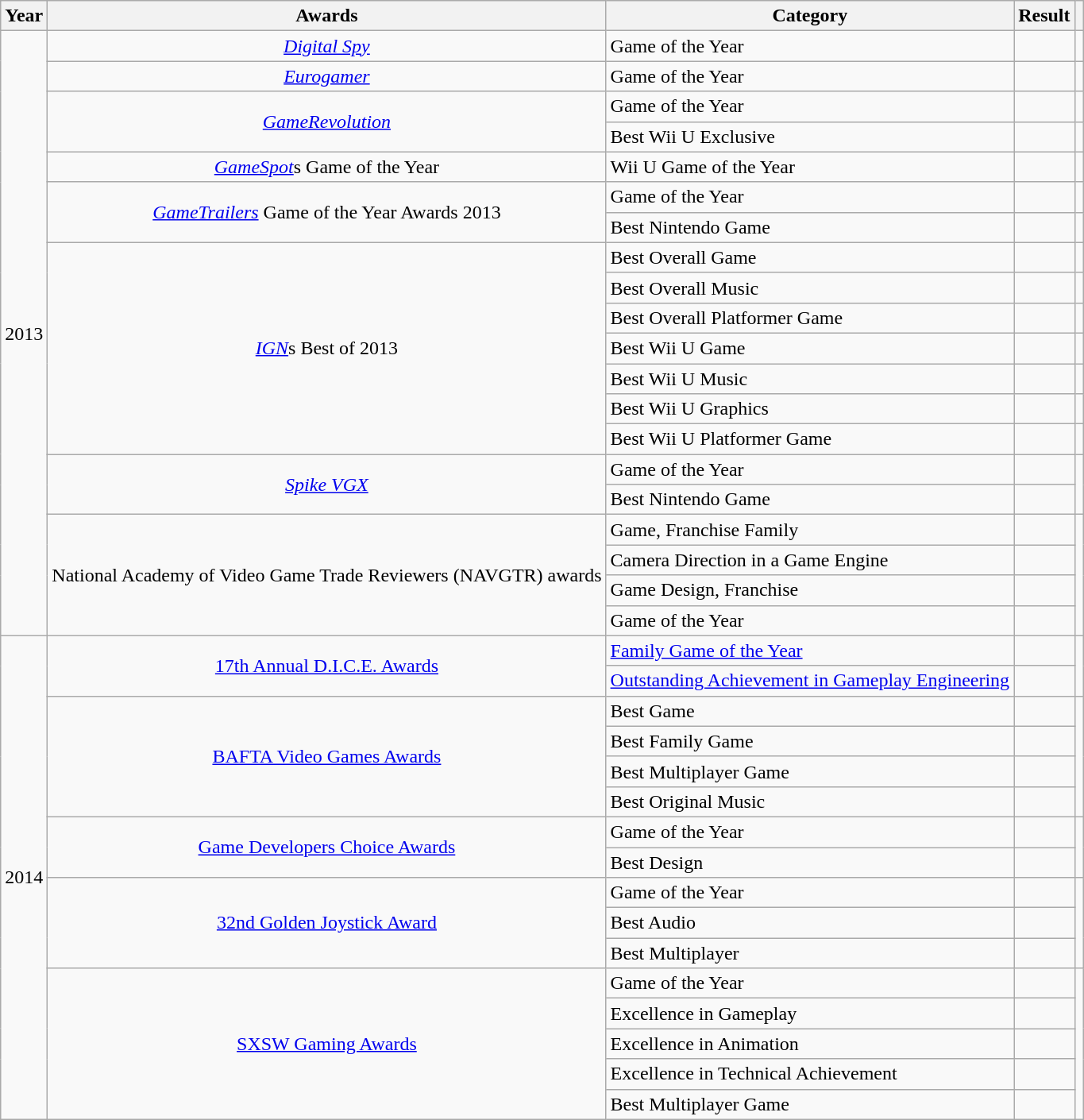<table class="wikitable sortable">
<tr>
<th>Year</th>
<th>Awards</th>
<th>Category</th>
<th>Result</th>
<th></th>
</tr>
<tr>
<td rowspan="20" style="text-align:center;">2013</td>
<td align=center><em><a href='#'>Digital Spy</a></em></td>
<td>Game of the Year</td>
<td></td>
<td align=center></td>
</tr>
<tr>
<td align=center><em><a href='#'>Eurogamer</a></em></td>
<td>Game of the Year</td>
<td></td>
<td align=center></td>
</tr>
<tr>
<td rowspan="2" style="text-align:center;"><em><a href='#'>GameRevolution</a></em></td>
<td>Game of the Year</td>
<td></td>
<td align=center></td>
</tr>
<tr>
<td>Best Wii U Exclusive</td>
<td></td>
<td align=center></td>
</tr>
<tr>
<td align=center><em><a href='#'>GameSpot</a></em>s Game of the Year</td>
<td>Wii U Game of the Year</td>
<td></td>
<td align=center></td>
</tr>
<tr>
<td rowspan="2" style="text-align:center;"><em><a href='#'>GameTrailers</a></em> Game of the Year Awards 2013</td>
<td>Game of the Year</td>
<td></td>
<td style="text-align:center;"></td>
</tr>
<tr>
<td>Best Nintendo Game</td>
<td></td>
<td style="text-align:center;"></td>
</tr>
<tr>
<td rowspan="7" style="text-align:center;"><em><a href='#'>IGN</a></em>s Best of 2013</td>
<td>Best Overall Game</td>
<td></td>
<td align=center></td>
</tr>
<tr>
<td>Best Overall Music</td>
<td></td>
<td align=center></td>
</tr>
<tr>
<td>Best Overall Platformer Game</td>
<td></td>
<td align=center></td>
</tr>
<tr>
<td>Best Wii U Game</td>
<td></td>
<td align=center></td>
</tr>
<tr>
<td>Best Wii U Music</td>
<td></td>
<td align=center></td>
</tr>
<tr>
<td>Best Wii U Graphics</td>
<td></td>
<td align=center></td>
</tr>
<tr>
<td>Best Wii U Platformer Game</td>
<td></td>
<td align=center></td>
</tr>
<tr>
<td rowspan="2" style="text-align:center;"><em><a href='#'>Spike VGX</a></em></td>
<td>Game of the Year</td>
<td></td>
<td rowspan="2" style="text-align:center;"></td>
</tr>
<tr>
<td>Best Nintendo Game</td>
<td></td>
</tr>
<tr>
<td style="text-align:center;" rowspan="4">National Academy of Video Game Trade Reviewers (NAVGTR) awards</td>
<td>Game, Franchise Family</td>
<td></td>
<td style="text-align:center;" rowspan="4"></td>
</tr>
<tr>
<td>Camera Direction in a Game Engine</td>
<td></td>
</tr>
<tr>
<td>Game Design, Franchise</td>
<td></td>
</tr>
<tr>
<td>Game of the Year</td>
<td></td>
</tr>
<tr>
<td rowspan="16" style="text-align:center;">2014</td>
<td rowspan="2" style="text-align:center;"><a href='#'>17th Annual D.I.C.E. Awards</a></td>
<td><a href='#'>Family Game of the Year</a></td>
<td></td>
<td rowspan="2" style="text-align:center;"></td>
</tr>
<tr>
<td><a href='#'>Outstanding Achievement in Gameplay Engineering</a></td>
<td></td>
</tr>
<tr>
<td rowspan="4" style="text-align:center;"><a href='#'>BAFTA Video Games Awards</a></td>
<td>Best Game</td>
<td></td>
<td rowspan="4" style="text-align:center;"></td>
</tr>
<tr>
<td>Best Family Game</td>
<td></td>
</tr>
<tr>
<td>Best Multiplayer Game</td>
<td></td>
</tr>
<tr>
<td>Best Original Music</td>
<td></td>
</tr>
<tr>
<td rowspan="2" style="text-align:center;"><a href='#'>Game Developers Choice Awards</a></td>
<td>Game of the Year</td>
<td></td>
<td rowspan="2" style="text-align:center;"></td>
</tr>
<tr>
<td>Best Design</td>
<td></td>
</tr>
<tr>
<td rowspan="3" style="text-align:center;"><a href='#'>32nd Golden Joystick Award</a></td>
<td>Game of the Year</td>
<td></td>
<td rowspan="3" style="text-align:center;"></td>
</tr>
<tr>
<td>Best Audio</td>
<td></td>
</tr>
<tr>
<td>Best Multiplayer</td>
<td></td>
</tr>
<tr>
<td rowspan="5" style="text-align:center;"><a href='#'>SXSW Gaming Awards</a></td>
<td>Game of the Year</td>
<td></td>
<td rowspan="5" style="text-align:center;"></td>
</tr>
<tr>
<td>Excellence in Gameplay</td>
<td></td>
</tr>
<tr>
<td>Excellence in Animation</td>
<td></td>
</tr>
<tr>
<td>Excellence in Technical Achievement</td>
<td></td>
</tr>
<tr>
<td>Best Multiplayer Game</td>
<td></td>
</tr>
</table>
